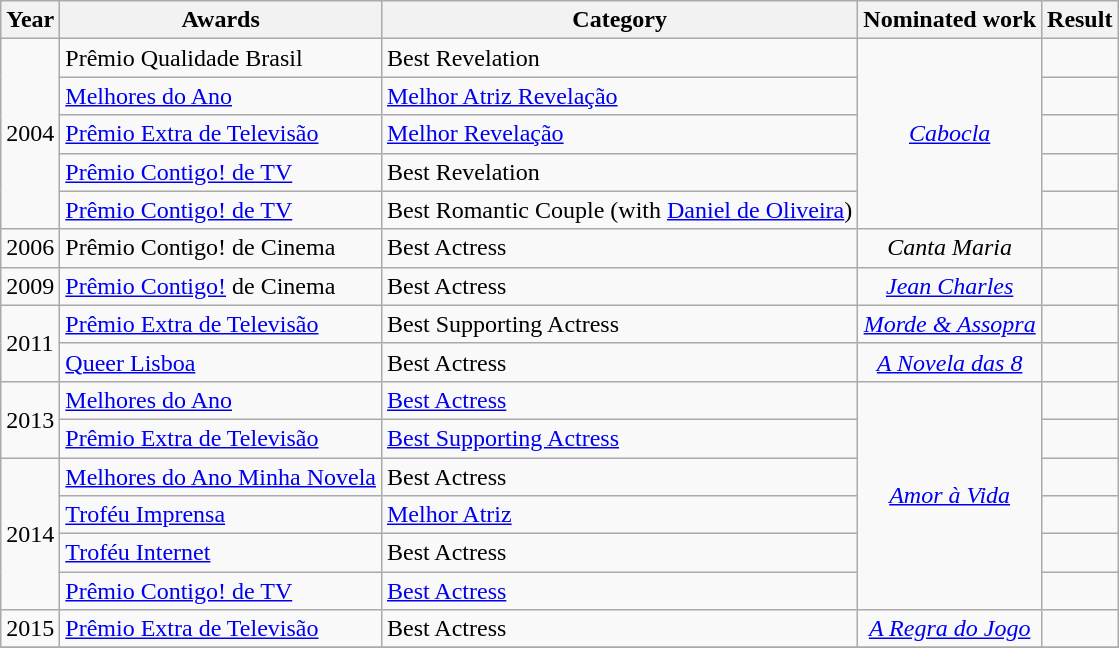<table class="wikitable">
<tr>
<th>Year</th>
<th>Awards</th>
<th>Category</th>
<th>Nominated work</th>
<th>Result</th>
</tr>
<tr>
<td rowspan="5">2004</td>
<td>Prêmio Qualidade Brasil</td>
<td>Best Revelation</td>
<td rowspan="5" style="text-align:center;"><em><a href='#'>Cabocla</a></em></td>
<td></td>
</tr>
<tr>
<td><a href='#'>Melhores do Ano</a></td>
<td><a href='#'>Melhor Atriz Revelação</a></td>
<td></td>
</tr>
<tr>
<td><a href='#'>Prêmio Extra de Televisão</a></td>
<td><a href='#'>Melhor Revelação</a></td>
<td></td>
</tr>
<tr>
<td><a href='#'>Prêmio Contigo! de TV</a></td>
<td>Best Revelation</td>
<td></td>
</tr>
<tr>
<td><a href='#'>Prêmio Contigo! de TV</a></td>
<td>Best Romantic Couple (with <a href='#'>Daniel de Oliveira</a>)</td>
<td></td>
</tr>
<tr>
<td rowspan="1">2006</td>
<td>Prêmio Contigo! de Cinema</td>
<td>Best Actress</td>
<td style="text-align:center;"><em>Canta Maria</em></td>
<td></td>
</tr>
<tr>
<td>2009</td>
<td><a href='#'>Prêmio Contigo!</a> de Cinema</td>
<td>Best Actress</td>
<td rowspan="1" style="text-align:center;"><em><a href='#'>Jean Charles</a></em></td>
<td></td>
</tr>
<tr>
<td rowspan="2">2011</td>
<td><a href='#'>Prêmio Extra de Televisão</a></td>
<td>Best Supporting Actress</td>
<td style="text-align:center;"><em><a href='#'>Morde & Assopra</a></em></td>
<td></td>
</tr>
<tr>
<td><a href='#'>Queer Lisboa</a></td>
<td>Best Actress</td>
<td style="text-align:center;"><em><a href='#'>A Novela das 8</a></em></td>
<td></td>
</tr>
<tr>
<td rowspan="2">2013</td>
<td><a href='#'>Melhores do Ano</a></td>
<td><a href='#'>Best Actress</a></td>
<td rowspan="6" style="text-align:center;"><em><a href='#'>Amor à Vida</a></em></td>
<td></td>
</tr>
<tr>
<td><a href='#'>Prêmio Extra de Televisão</a></td>
<td><a href='#'>Best Supporting Actress</a></td>
<td></td>
</tr>
<tr>
<td rowspan="4">2014</td>
<td><a href='#'>Melhores do Ano Minha Novela</a></td>
<td>Best Actress</td>
<td></td>
</tr>
<tr>
<td><a href='#'>Troféu Imprensa</a></td>
<td><a href='#'>Melhor Atriz</a></td>
<td></td>
</tr>
<tr>
<td><a href='#'>Troféu Internet</a></td>
<td>Best Actress</td>
<td></td>
</tr>
<tr>
<td><a href='#'>Prêmio Contigo! de TV</a></td>
<td><a href='#'>Best Actress</a></td>
<td></td>
</tr>
<tr>
<td>2015</td>
<td><a href='#'>Prêmio Extra de Televisão</a></td>
<td>Best Actress</td>
<td style="text-align:center;"><em><a href='#'>A Regra do Jogo</a></em></td>
<td></td>
</tr>
<tr>
</tr>
</table>
